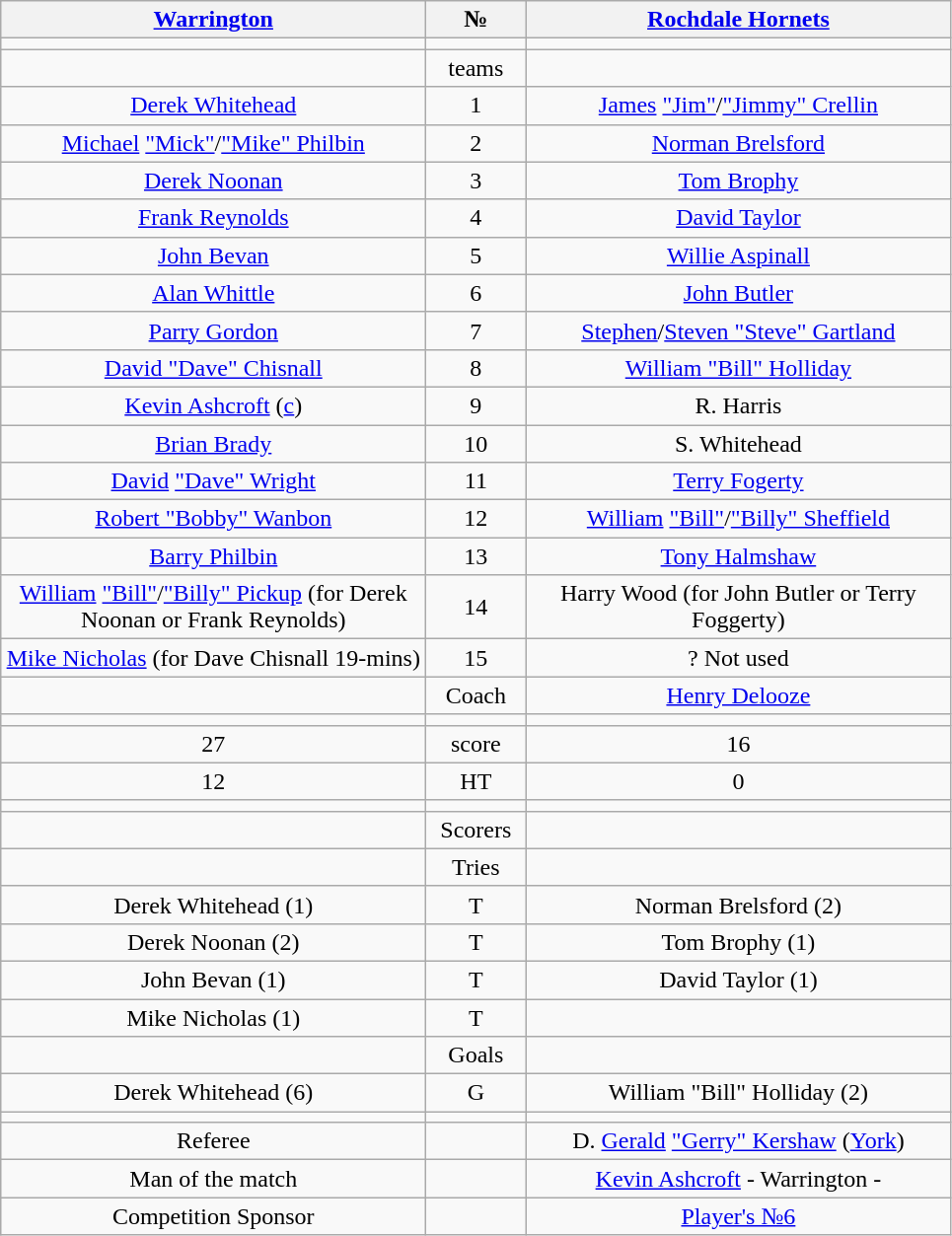<table class="wikitable" style="text-align:center;">
<tr>
<th width=280 abbr=winner><a href='#'>Warrington</a></th>
<th width=60 abbr="Number">№</th>
<th width=280 abbr=runner-up><a href='#'>Rochdale Hornets</a></th>
</tr>
<tr>
<td></td>
<td></td>
<td></td>
</tr>
<tr>
<td></td>
<td>teams</td>
<td></td>
</tr>
<tr>
<td><a href='#'>Derek Whitehead</a></td>
<td>1</td>
<td><a href='#'>James</a> <a href='#'>"Jim"</a>/<a href='#'>"Jimmy" Crellin</a></td>
</tr>
<tr>
<td><a href='#'>Michael</a> <a href='#'>"Mick"</a>/<a href='#'>"Mike" Philbin</a></td>
<td>2</td>
<td><a href='#'>Norman Brelsford</a></td>
</tr>
<tr>
<td><a href='#'>Derek Noonan</a></td>
<td>3</td>
<td><a href='#'>Tom Brophy</a></td>
</tr>
<tr>
<td><a href='#'>Frank Reynolds</a></td>
<td>4</td>
<td><a href='#'>David Taylor</a></td>
</tr>
<tr>
<td><a href='#'>John Bevan</a></td>
<td>5</td>
<td><a href='#'>Willie Aspinall</a></td>
</tr>
<tr>
<td><a href='#'>Alan Whittle</a></td>
<td>6</td>
<td><a href='#'>John Butler</a></td>
</tr>
<tr>
<td><a href='#'>Parry Gordon</a></td>
<td>7</td>
<td><a href='#'>Stephen</a>/<a href='#'>Steven "Steve" Gartland</a></td>
</tr>
<tr>
<td><a href='#'>David "Dave" Chisnall</a></td>
<td>8</td>
<td><a href='#'>William "Bill" Holliday</a></td>
</tr>
<tr>
<td><a href='#'>Kevin Ashcroft</a> (<a href='#'>c</a>)</td>
<td>9</td>
<td>R. Harris</td>
</tr>
<tr>
<td><a href='#'>Brian Brady</a> </td>
<td>10</td>
<td>S. Whitehead</td>
</tr>
<tr>
<td><a href='#'>David</a> <a href='#'>"Dave" Wright</a></td>
<td>11</td>
<td><a href='#'>Terry Fogerty</a></td>
</tr>
<tr>
<td><a href='#'>Robert "Bobby" Wanbon</a></td>
<td>12</td>
<td><a href='#'>William</a> <a href='#'>"Bill"</a>/<a href='#'>"Billy" Sheffield</a></td>
</tr>
<tr>
<td><a href='#'>Barry Philbin</a></td>
<td>13</td>
<td><a href='#'>Tony Halmshaw</a></td>
</tr>
<tr>
<td><a href='#'>William</a> <a href='#'>"Bill"</a>/<a href='#'>"Billy" Pickup</a> (for Derek Noonan or Frank Reynolds)</td>
<td>14</td>
<td>Harry Wood (for John Butler or Terry Foggerty)</td>
</tr>
<tr>
<td><a href='#'>Mike Nicholas</a> (for Dave Chisnall 19-mins)</td>
<td>15</td>
<td>? Not used</td>
</tr>
<tr>
<td></td>
<td>Coach</td>
<td><a href='#'>Henry Delooze</a></td>
</tr>
<tr>
<td></td>
<td></td>
<td></td>
</tr>
<tr>
<td>27</td>
<td>score</td>
<td>16</td>
</tr>
<tr>
<td>12</td>
<td>HT</td>
<td>0</td>
</tr>
<tr>
<td></td>
<td></td>
<td></td>
</tr>
<tr>
<td></td>
<td>Scorers</td>
<td></td>
</tr>
<tr>
<td></td>
<td>Tries</td>
<td></td>
</tr>
<tr>
<td>Derek Whitehead (1)</td>
<td>T</td>
<td>Norman Brelsford (2)</td>
</tr>
<tr>
<td>Derek Noonan (2)</td>
<td>T</td>
<td>Tom Brophy (1)</td>
</tr>
<tr>
<td>John Bevan (1)</td>
<td>T</td>
<td>David Taylor (1)</td>
</tr>
<tr>
<td>Mike Nicholas (1)</td>
<td>T</td>
<td></td>
</tr>
<tr>
<td></td>
<td>Goals</td>
<td></td>
</tr>
<tr>
<td>Derek Whitehead (6)</td>
<td>G</td>
<td>William "Bill" Holliday (2)</td>
</tr>
<tr>
<td></td>
<td></td>
<td></td>
</tr>
<tr>
<td>Referee</td>
<td></td>
<td>D. <a href='#'>Gerald</a> <a href='#'>"Gerry" Kershaw</a> (<a href='#'>York</a>)</td>
</tr>
<tr>
<td>Man of the match</td>
<td></td>
<td><a href='#'>Kevin Ashcroft</a> - Warrington - </td>
</tr>
<tr>
<td>Competition Sponsor</td>
<td></td>
<td><a href='#'>Player's №6</a></td>
</tr>
</table>
